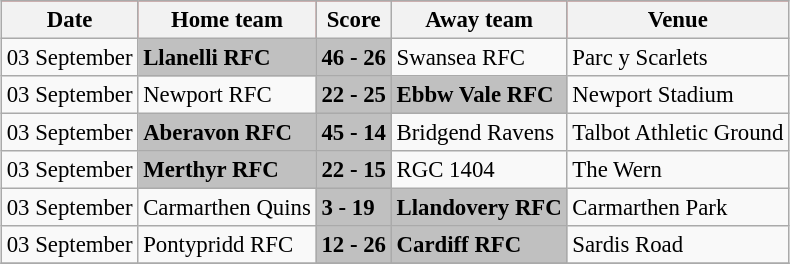<table class="wikitable" style="margin:0.5em auto; font-size:95%">
<tr bgcolor="#E00000">
<th>Date</th>
<th>Home team</th>
<th>Score</th>
<th>Away team</th>
<th>Venue</th>
</tr>
<tr>
<td>03 September</td>
<td bgcolor="silver"><strong>Llanelli RFC</strong></td>
<td bgcolor="silver"><strong>46 - 26</strong></td>
<td>Swansea RFC</td>
<td>Parc y Scarlets</td>
</tr>
<tr>
<td>03 September</td>
<td>Newport RFC</td>
<td bgcolor="silver"><strong>22 - 25</strong></td>
<td bgcolor="silver"><strong>Ebbw Vale RFC</strong></td>
<td>Newport Stadium</td>
</tr>
<tr>
<td>03 September</td>
<td bgcolor="silver"><strong>Aberavon RFC</strong></td>
<td bgcolor="silver"><strong>45 - 14</strong></td>
<td>Bridgend Ravens</td>
<td>Talbot Athletic Ground</td>
</tr>
<tr>
<td>03 September</td>
<td bgcolor="silver"><strong>Merthyr RFC</strong></td>
<td bgcolor="silver"><strong>22 - 15</strong></td>
<td>RGC 1404</td>
<td>The Wern</td>
</tr>
<tr>
<td>03 September</td>
<td>Carmarthen Quins</td>
<td bgcolor="silver"><strong>3 - 19</strong></td>
<td bgcolor="silver"><strong>Llandovery RFC</strong></td>
<td>Carmarthen Park</td>
</tr>
<tr>
<td>03 September</td>
<td>Pontypridd RFC</td>
<td bgcolor="silver"><strong>12 - 26</strong></td>
<td bgcolor="silver"><strong>Cardiff RFC</strong></td>
<td>Sardis Road</td>
</tr>
<tr>
</tr>
</table>
